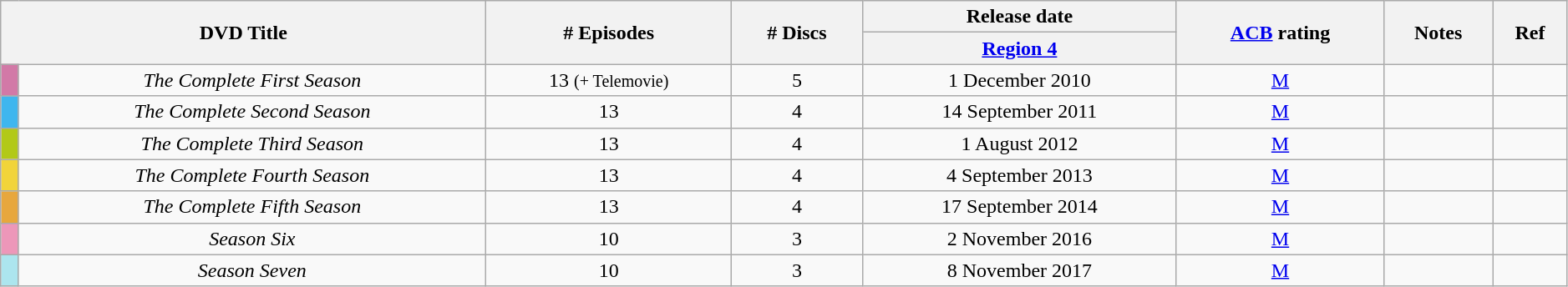<table class="wikitable"  style="width:99%; text-align:center;">
<tr>
<th colspan="2" rowspan="2">DVD Title</th>
<th rowspan="2"># Episodes</th>
<th rowspan="2"># Discs</th>
<th colspan="1">Release date</th>
<th rowspan="2"><a href='#'>ACB</a> rating</th>
<th rowspan="2">Notes</th>
<th rowspan="2">Ref</th>
</tr>
<tr>
<th><a href='#'>Region 4</a></th>
</tr>
<tr>
<td style="background:#d279a7;"></td>
<td><em>The Complete First Season</em></td>
<td>13 <small>(+ Telemovie)</small></td>
<td>5</td>
<td>1 December 2010</td>
<td><a href='#'>M</a></td>
<td><br></td>
<td></td>
</tr>
<tr>
<td style="background:#3fb6ee;"></td>
<td><em>The Complete Second Season</em></td>
<td>13</td>
<td>4</td>
<td>14 September 2011</td>
<td><a href='#'>M</a></td>
<td><br></td>
<td></td>
</tr>
<tr>
<td style="background:#b2c917;"></td>
<td><em>The Complete Third Season</em></td>
<td>13</td>
<td>4</td>
<td>1 August 2012</td>
<td><a href='#'>M</a></td>
<td><br></td>
<td></td>
</tr>
<tr>
<td style="background:#F1D43A;"></td>
<td><em>The Complete Fourth Season</em></td>
<td>13</td>
<td>4</td>
<td>4 September 2013</td>
<td><a href='#'>M</a></td>
<td><br></td>
<td></td>
</tr>
<tr>
<td style="background:#E7A73D;"></td>
<td><em>The Complete Fifth Season</em></td>
<td>13</td>
<td>4</td>
<td>17 September 2014</td>
<td><a href='#'>M</a></td>
<td><br></td>
<td></td>
</tr>
<tr>
<td style="background:#ED97B9;"></td>
<td><em>Season Six</em></td>
<td>10</td>
<td>3</td>
<td>2 November 2016</td>
<td><a href='#'>M</a></td>
<td><br></td>
<td></td>
</tr>
<tr>
<td style="background:#ACE5EE;"></td>
<td><em>Season Seven</em></td>
<td>10</td>
<td>3</td>
<td>8 November 2017</td>
<td><a href='#'>M</a></td>
<td><br></td>
<td></td>
</tr>
</table>
